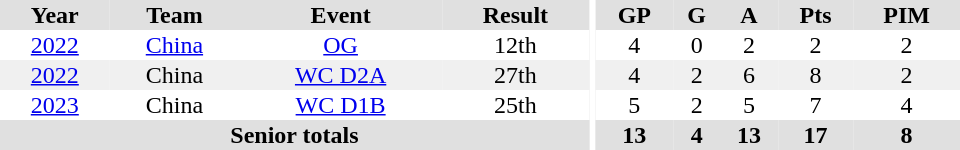<table border="0" cellpadding="1" cellspacing="0" ID="Table3" style="text-align:center; width:40em">
<tr ALIGN="center" bgcolor="#e0e0e0">
<th>Year</th>
<th>Team</th>
<th>Event</th>
<th>Result</th>
<th rowspan="99" bgcolor="#ffffff"></th>
<th>GP</th>
<th>G</th>
<th>A</th>
<th>Pts</th>
<th>PIM</th>
</tr>
<tr>
<td><a href='#'>2022</a></td>
<td><a href='#'>China</a></td>
<td><a href='#'>OG</a></td>
<td>12th</td>
<td>4</td>
<td>0</td>
<td>2</td>
<td>2</td>
<td>2</td>
</tr>
<tr bgcolor="#f0f0f0">
<td><a href='#'>2022</a></td>
<td>China</td>
<td><a href='#'>WC D2A</a></td>
<td>27th</td>
<td>4</td>
<td>2</td>
<td>6</td>
<td>8</td>
<td>2</td>
</tr>
<tr>
<td><a href='#'>2023</a></td>
<td>China</td>
<td><a href='#'>WC D1B</a></td>
<td>25th</td>
<td>5</td>
<td>2</td>
<td>5</td>
<td>7</td>
<td>4</td>
</tr>
<tr bgcolor="#e0e0e0">
<th colspan="4">Senior totals</th>
<th>13</th>
<th>4</th>
<th>13</th>
<th>17</th>
<th>8</th>
</tr>
</table>
